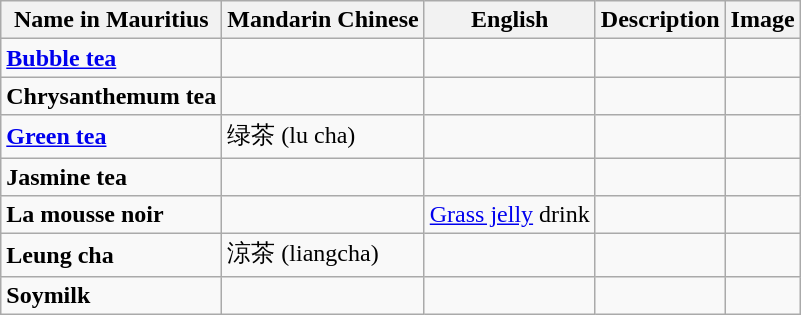<table class="wikitable">
<tr>
<th>Name in Mauritius</th>
<th>Mandarin Chinese</th>
<th>English</th>
<th>Description</th>
<th>Image</th>
</tr>
<tr>
<td><strong><a href='#'>Bubble tea</a></strong></td>
<td></td>
<td></td>
<td></td>
<td></td>
</tr>
<tr>
<td><strong>Chrysanthemum tea</strong></td>
<td></td>
<td></td>
<td></td>
<td></td>
</tr>
<tr>
<td><strong><a href='#'>Green tea</a></strong></td>
<td>绿茶 (lu cha)</td>
<td></td>
<td></td>
<td></td>
</tr>
<tr>
<td><strong>Jasmine tea</strong></td>
<td></td>
<td></td>
<td></td>
<td></td>
</tr>
<tr>
<td><strong>La mousse noir</strong></td>
<td></td>
<td><a href='#'>Grass jelly</a> drink</td>
<td></td>
<td></td>
</tr>
<tr>
<td><strong>Leung cha</strong></td>
<td>涼茶 (liangcha)</td>
<td></td>
<td></td>
<td></td>
</tr>
<tr>
<td><strong>Soymilk</strong></td>
<td></td>
<td></td>
<td></td>
<td></td>
</tr>
</table>
